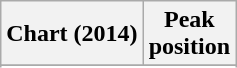<table class="wikitable sortable plainrowheaders" style="text-align:center">
<tr>
<th scope="col">Chart (2014)</th>
<th scope="col">Peak<br>position</th>
</tr>
<tr>
</tr>
<tr>
</tr>
</table>
